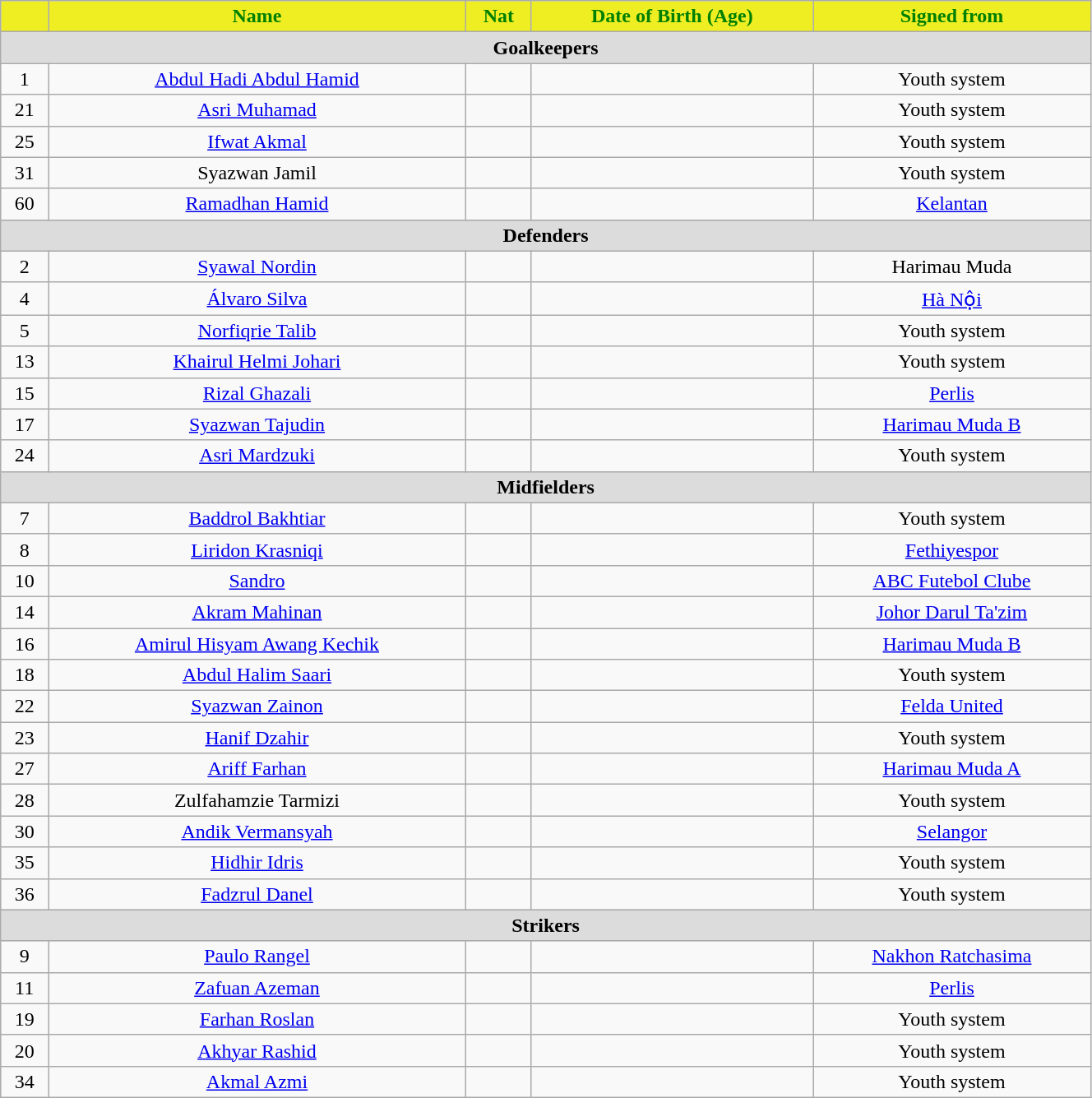<table class="wikitable" style="text-align:center; width:70%;">
<tr>
<th style="background:#ee2; color:green; text-align:center;"></th>
<th style="background:#ee2; color:green; text-align:center;">Name</th>
<th style="background:#ee2; color:green; text-align:center;">Nat</th>
<th style="background:#ee2; color:green; text-align:center;">Date of Birth (Age)</th>
<th style="background:#ee2; color:green; text-align:center;">Signed from</th>
</tr>
<tr>
<th colspan="6" style="background:#dcdcdc; text-align:center">Goalkeepers</th>
</tr>
<tr>
<td>1</td>
<td><a href='#'>Abdul Hadi Abdul Hamid</a></td>
<td></td>
<td></td>
<td>Youth system</td>
</tr>
<tr>
<td>21</td>
<td><a href='#'>Asri Muhamad</a></td>
<td></td>
<td></td>
<td>Youth system</td>
</tr>
<tr>
<td>25</td>
<td><a href='#'>Ifwat Akmal</a></td>
<td></td>
<td></td>
<td>Youth system</td>
</tr>
<tr>
<td>31</td>
<td>Syazwan Jamil</td>
<td></td>
<td></td>
<td>Youth system</td>
</tr>
<tr>
<td>60</td>
<td><a href='#'>Ramadhan Hamid</a></td>
<td></td>
<td></td>
<td> <a href='#'>Kelantan</a></td>
</tr>
<tr>
<th colspan="6" style="background:#dcdcdc; text-align:center">Defenders</th>
</tr>
<tr>
<td>2</td>
<td><a href='#'>Syawal Nordin</a></td>
<td></td>
<td></td>
<td> Harimau Muda</td>
</tr>
<tr>
<td>4</td>
<td><a href='#'>Álvaro Silva</a></td>
<td></td>
<td></td>
<td> <a href='#'>Hà Nội</a></td>
</tr>
<tr>
<td>5</td>
<td><a href='#'>Norfiqrie Talib</a></td>
<td></td>
<td></td>
<td>Youth system</td>
</tr>
<tr>
<td>13</td>
<td><a href='#'>Khairul Helmi Johari</a></td>
<td></td>
<td></td>
<td>Youth system</td>
</tr>
<tr>
<td>15</td>
<td><a href='#'>Rizal Ghazali</a></td>
<td></td>
<td></td>
<td> <a href='#'>Perlis</a></td>
</tr>
<tr>
<td>17</td>
<td><a href='#'>Syazwan Tajudin</a></td>
<td></td>
<td></td>
<td> <a href='#'>Harimau Muda B</a></td>
</tr>
<tr>
<td>24</td>
<td><a href='#'>Asri Mardzuki</a></td>
<td></td>
<td></td>
<td>Youth system</td>
</tr>
<tr>
<th colspan="6" style="background:#dcdcdc; text-align:center">Midfielders</th>
</tr>
<tr>
<td>7</td>
<td><a href='#'>Baddrol Bakhtiar</a></td>
<td></td>
<td></td>
<td>Youth system</td>
</tr>
<tr>
<td>8</td>
<td><a href='#'>Liridon Krasniqi</a></td>
<td></td>
<td></td>
<td> <a href='#'>Fethiyespor</a></td>
</tr>
<tr>
<td>10</td>
<td><a href='#'>Sandro</a></td>
<td></td>
<td></td>
<td> <a href='#'>ABC Futebol Clube</a></td>
</tr>
<tr>
<td>14</td>
<td><a href='#'>Akram Mahinan</a></td>
<td></td>
<td></td>
<td> <a href='#'>Johor Darul Ta'zim</a></td>
</tr>
<tr>
<td>16</td>
<td><a href='#'>Amirul Hisyam Awang Kechik</a></td>
<td></td>
<td></td>
<td> <a href='#'>Harimau Muda B</a></td>
</tr>
<tr>
<td>18</td>
<td><a href='#'>Abdul Halim Saari</a></td>
<td></td>
<td></td>
<td>Youth system</td>
</tr>
<tr>
<td>22</td>
<td><a href='#'>Syazwan Zainon</a></td>
<td></td>
<td></td>
<td> <a href='#'>Felda United</a></td>
</tr>
<tr>
<td>23</td>
<td><a href='#'>Hanif Dzahir</a></td>
<td></td>
<td></td>
<td>Youth system</td>
</tr>
<tr>
<td>27</td>
<td><a href='#'>Ariff Farhan</a></td>
<td></td>
<td></td>
<td> <a href='#'>Harimau Muda A</a></td>
</tr>
<tr>
<td>28</td>
<td>Zulfahamzie Tarmizi</td>
<td></td>
<td></td>
<td>Youth system</td>
</tr>
<tr>
<td>30</td>
<td><a href='#'>Andik Vermansyah</a></td>
<td></td>
<td></td>
<td> <a href='#'>Selangor</a></td>
</tr>
<tr>
<td>35</td>
<td><a href='#'>Hidhir Idris</a></td>
<td></td>
<td></td>
<td>Youth system</td>
</tr>
<tr>
<td>36</td>
<td><a href='#'>Fadzrul Danel</a></td>
<td></td>
<td></td>
<td>Youth system</td>
</tr>
<tr>
<th colspan="6" style="background:#dcdcdc; text-align:center">Strikers</th>
</tr>
<tr>
<td>9</td>
<td><a href='#'>Paulo Rangel</a></td>
<td></td>
<td></td>
<td> <a href='#'>Nakhon Ratchasima</a></td>
</tr>
<tr>
<td>11</td>
<td><a href='#'>Zafuan Azeman</a></td>
<td></td>
<td></td>
<td> <a href='#'>Perlis</a></td>
</tr>
<tr>
<td>19</td>
<td><a href='#'>Farhan Roslan</a></td>
<td></td>
<td></td>
<td>Youth system</td>
</tr>
<tr>
<td>20</td>
<td><a href='#'>Akhyar Rashid</a></td>
<td></td>
<td></td>
<td>Youth system</td>
</tr>
<tr>
<td>34</td>
<td><a href='#'>Akmal Azmi</a></td>
<td></td>
<td></td>
<td>Youth system</td>
</tr>
</table>
